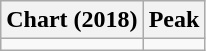<table class="wikitable sortable">
<tr>
<th scope="col">Chart (2018)</th>
<th scope="col">Peak</th>
</tr>
<tr>
<td></td>
</tr>
</table>
